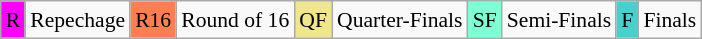<table class="wikitable" style="margin:0.5em auto; font-size:90%; line-height:1.25em;">
<tr>
<td bgcolor="#FF00FF" align=center>R</td>
<td>Repechage</td>
<td bgcolor="#FF7F50" align=center>R16</td>
<td>Round of 16</td>
<td bgcolor="#F0E68C" align=center>QF</td>
<td>Quarter-Finals</td>
<td bgcolor="#7FFFD4" align=center>SF</td>
<td>Semi-Finals</td>
<td bgcolor="#48D1CC" align=center>F</td>
<td>Finals</td>
</tr>
</table>
